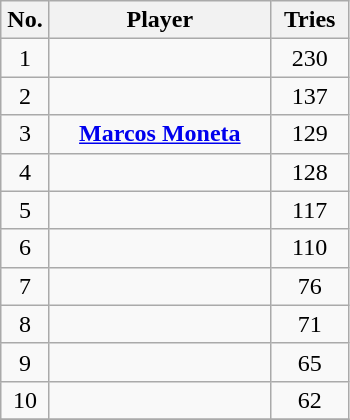<table class="wikitable sortable" style="text-align:center">
<tr>
<th width=25>No.</th>
<th width=140>Player</th>
<th width=45>Tries</th>
</tr>
<tr>
<td>1</td>
<td></td>
<td>230</td>
</tr>
<tr>
<td>2</td>
<td><strong></strong></td>
<td>137</td>
</tr>
<tr>
<td>3</td>
<td><strong><a href='#'>Marcos Moneta</a></strong></td>
<td>129</td>
</tr>
<tr>
<td>4</td>
<td><strong></strong></td>
<td>128</td>
</tr>
<tr>
<td>5</td>
<td><strong></strong></td>
<td>117</td>
</tr>
<tr>
<td>6</td>
<td><strong></strong></td>
<td>110</td>
</tr>
<tr>
<td>7</td>
<td></td>
<td>76</td>
</tr>
<tr>
<td>8</td>
<td></td>
<td>71</td>
</tr>
<tr>
<td>9</td>
<td></td>
<td>65</td>
</tr>
<tr>
<td>10</td>
<td><strong></strong></td>
<td>62</td>
</tr>
<tr>
</tr>
</table>
